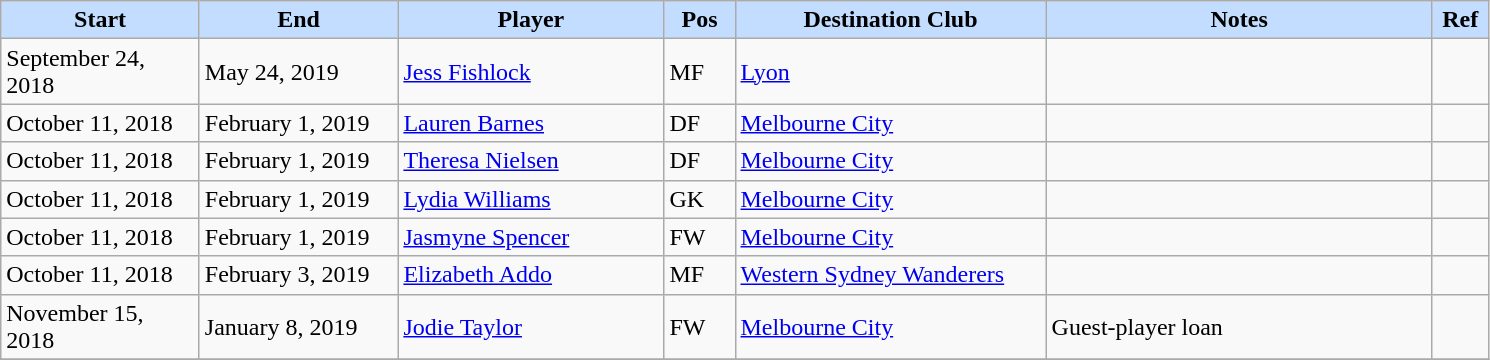<table class="wikitable" style="text-align:left;">
<tr>
<th style="background:#c2ddff; width:125px;">Start</th>
<th style="background:#c2ddff; width:125px;">End</th>
<th style="background:#c2ddff; width:170px;">Player</th>
<th style="background:#c2ddff; width:40px;">Pos</th>
<th style="background:#c2ddff; width:200px;">Destination Club</th>
<th style="background:#c2ddff; width:250px;">Notes</th>
<th style="background:#c2ddff; width:30px;">Ref</th>
</tr>
<tr>
<td>September 24, 2018</td>
<td>May 24, 2019</td>
<td> <a href='#'>Jess Fishlock</a></td>
<td>MF</td>
<td> <a href='#'>Lyon</a></td>
<td></td>
<td></td>
</tr>
<tr>
<td>October 11, 2018</td>
<td>February 1, 2019</td>
<td> <a href='#'>Lauren Barnes</a></td>
<td>DF</td>
<td> <a href='#'>Melbourne City</a></td>
<td></td>
<td></td>
</tr>
<tr>
<td>October 11, 2018</td>
<td>February 1, 2019</td>
<td> <a href='#'>Theresa Nielsen</a></td>
<td>DF</td>
<td> <a href='#'>Melbourne City</a></td>
<td></td>
<td></td>
</tr>
<tr>
<td>October 11, 2018</td>
<td>February 1, 2019</td>
<td> <a href='#'>Lydia Williams</a></td>
<td>GK</td>
<td> <a href='#'>Melbourne City</a></td>
<td></td>
<td></td>
</tr>
<tr>
<td>October 11, 2018</td>
<td>February 1, 2019</td>
<td> <a href='#'>Jasmyne Spencer</a></td>
<td>FW</td>
<td> <a href='#'>Melbourne City</a></td>
<td></td>
<td></td>
</tr>
<tr>
<td>October 11, 2018</td>
<td>February 3, 2019</td>
<td> <a href='#'>Elizabeth Addo</a></td>
<td>MF</td>
<td> <a href='#'>Western Sydney Wanderers</a></td>
<td></td>
<td></td>
</tr>
<tr>
<td>November 15, 2018</td>
<td>January 8, 2019</td>
<td> <a href='#'>Jodie Taylor</a></td>
<td>FW</td>
<td> <a href='#'>Melbourne City</a></td>
<td>Guest-player loan</td>
<td></td>
</tr>
<tr>
</tr>
</table>
